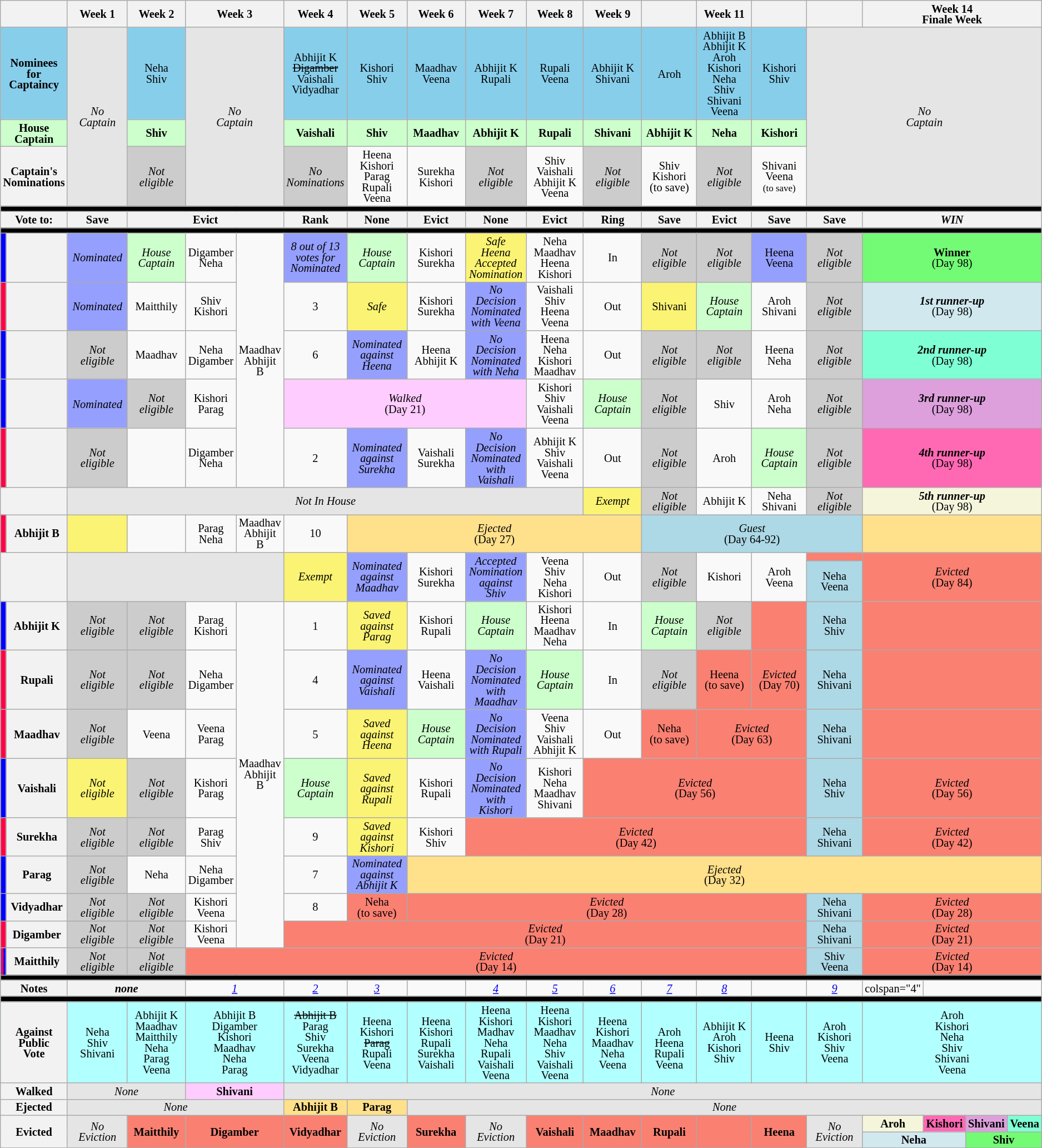<table class="wikitable" style="text-align:center; font-size:85%; line-height:13px;">
<tr>
<th colspan="2" style="width: 6%;"></th>
<th style="width: 6%;">Week 1</th>
<th style="width: 6%;">Week 2</th>
<th colspan="2" style="width: 6%;">Week 3</th>
<th style="width: 6%;">Week 4</th>
<th style="width: 6%;">Week 5</th>
<th style="width: 6%;">Week 6</th>
<th style="width: 6%;">Week 7</th>
<th style="width: 6%;">Week 8</th>
<th style="width: 6%;">Week 9</th>
<th style="width: 6%;"></th>
<th style="width: 6%;">Week 11</th>
<th style="width: 6%;"></th>
<th style="width: 6%;"></th>
<th colspan="4" style="width: 6%;" style="background:#FFD700">Week 14<br>Finale Week</th>
</tr>
<tr style="background:#87CEEB;" |>
<th colspan="2" style="background:#87CEEB;">Nominees for<br>Captaincy</th>
<td rowspan="3" style="background:#E5E5E5;"><em>No<br>Captain</em></td>
<td>Neha<br>Shiv</td>
<td colspan=2 rowspan="3" style="background:#E5E5E5;"><em>No<br>Captain</em></td>
<td>Abhijit K<br><s>Digamber</s><br>Vaishali<br>Vidyadhar</td>
<td>Kishori<br>Shiv</td>
<td>Maadhav<br>Veena</td>
<td>Abhijit K<br>Rupali</td>
<td>Rupali<br>Veena</td>
<td>Abhijit K<br>Shivani</td>
<td>Aroh<br></td>
<td>Abhijit B<br>Abhijit K<br>Aroh<br>Kishori<br>Neha<br>Shiv<br>Shivani<br>Veena</td>
<td>Kishori<br>Shiv</td>
<td colspan="5" rowspan="3" style="background:#E5E5E5;"><em>No<br>Captain</em></td>
</tr>
<tr style="background:#cfc;">
<th colspan="2" style="background:#cfc;">House<br>Captain</th>
<td><strong>Shiv</strong></td>
<td><strong>Vaishali</strong></td>
<td><strong>Shiv</strong></td>
<td><strong>Maadhav</strong></td>
<td><strong>Abhijit K</strong></td>
<td><strong>Rupali</strong></td>
<td><strong>Shivani</strong></td>
<td><strong>Abhijit K</strong></td>
<td><strong>Neha</strong></td>
<td><strong>Kishori</strong></td>
</tr>
<tr>
<th colspan="2">Captain's<br>Nominations</th>
<td style="background:#ccc;"><em>Not<br>eligible</em></td>
<td style="background:#ccc;"><em>No<br>Nominations</em></td>
<td>Heena<br>Kishori<br>Parag<br>Rupali<br>Veena</td>
<td>Surekha<br>Kishori</td>
<td style="background:#ccc;"><em>Not<br>eligible</em></td>
<td>Shiv<br>Vaishali<br>Abhijit K<br>Veena</td>
<td style="background:#ccc;"><em>Not<br>eligible</em></td>
<td>Shiv<br>Kishori<br>(to  save)</td>
<td style="background:#ccc;"><em>Not<br>eligible</em></td>
<td>Shivani<br>Veena<br><small>(to save)</small></td>
</tr>
<tr>
<td colspan="20" style="background:#000;"></td>
</tr>
<tr>
<th colspan="2">Vote to:</th>
<th>Save</th>
<th colspan="3">Evict</th>
<th>Rank</th>
<th>None</th>
<th>Evict</th>
<th>None</th>
<th>Evict</th>
<th>Ring</th>
<th>Save</th>
<th>Evict</th>
<th>Save</th>
<th>Save</th>
<th colspan="4"><strong><em>WIN</em></strong></th>
</tr>
<tr>
<td colspan="20" style="background:black;"></td>
</tr>
<tr>
<td style="background:blue;"></td>
<th></th>
<td style="background:#959FFD;"><em>Nominated</em></td>
<td style="background:#cfc;"><em>House<br>Captain</em></td>
<td>Digamber<br>Neha</td>
<td rowspan="5">Maadhav<br>Abhijit B</td>
<td style="background:#959FFD;"><em>8 out of 13 votes for Nominated</em></td>
<td style="background:#cfc;"><em>House<br>Captain</em></td>
<td>Kishori<br>Surekha</td>
<td style="background:#FBF373;"><em>Safe<br>Heena Accepted Nomination</em></td>
<td>Neha<br>Maadhav<br>Heena<br>Kishori</td>
<td>In</td>
<td style="background:#ccc;"><em>Not<br>eligible</em></td>
<td style="background:#ccc;"><em>Not<br>eligible</em></td>
<td style="background:#959FFD;">Heena<br>Veena</td>
<td style="background:#ccc;"><em>Not<br>eligible</em></td>
<td colspan="4" style="background:#73FB76;"><strong>Winner</strong><br>(Day 98)</td>
</tr>
<tr>
<td style="background:#FF0045;"></td>
<th></th>
<td style="background:#959FFD;"><em>Nominated</em></td>
<td>Maitthily</td>
<td>Shiv<br>Kishori</td>
<td>3</td>
<td style="background:#FBF373;"><em>Safe</em></td>
<td>Kishori<br>Surekha</td>
<td style="background:#959FFD;"><em>No Decision<br>Nominated with Veena</em></td>
<td>Vaishali<br>Shiv<br>Heena<br>Veena</td>
<td>Out</td>
<td style="background:#FBF373;">Shivani</td>
<td style="background:#cfc;"><em>House<br>Captain</em></td>
<td>Aroh<br>Shivani</td>
<td style="background:#ccc;"><em>Not<br>eligible</em></td>
<td colspan="4" style="background:#D1E8EF;"><strong><em>1st runner-up</em></strong><br>(Day 98)</td>
</tr>
<tr>
<td style="background:blue;"></td>
<th></th>
<td style="background:#ccc;"><em>Not<br>eligible</em></td>
<td>Maadhav</td>
<td>Neha<br>Digamber</td>
<td>6</td>
<td style="background:#959FFD;"><em>Nominated<br>against<br>Heena</em></td>
<td>Heena<br>Abhijit K</td>
<td style="background:#959FFD;"><em>No Decision<br>Nominated with Neha</em></td>
<td>Heena<br>Neha<br>Kishori<br>Maadhav</td>
<td>Out</td>
<td style="background:#ccc;"><em>Not<br>eligible</em></td>
<td style="background:#ccc;"><em>Not<br>eligible</em></td>
<td>Heena<br>Neha</td>
<td style="background:#ccc;"><em>Not<br>eligible</em></td>
<td colspan="4" style="background:#7FFFD4;"><strong><em>2nd runner-up</em></strong><br>(Day 98)</td>
</tr>
<tr>
<td style="background:blue;"></td>
<th></th>
<td style="background:#959FFD;"><em>Nominated</em></td>
<td style="background:#ccc;"><em>Not eligible</em></td>
<td>Kishori<br>Parag</td>
<td colspan="4" style="background:#ffccff" "#white"><em>Walked</em><br>(Day 21)</td>
<td>Kishori<br>Shiv<br>Vaishali<br>Veena</td>
<td style="background:#cfc;"><em>House<br>Captain</em></td>
<td style="background:#ccc;"><em>Not<br>eligible</em></td>
<td>Shiv</td>
<td>Aroh<br>Neha</td>
<td style="background:#ccc;"><em>Not<br>eligible</em></td>
<td colspan="4" style="background:#DDA0DD;"><strong><em>3rd runner-up</em></strong><br>(Day 98)</td>
</tr>
<tr>
<td style="background:#FF0045;"></td>
<th></th>
<td style="background:#ccc;"><em>Not<br>eligible</em></td>
<td></td>
<td>Digamber<br>Neha</td>
<td>2</td>
<td style="background:#959FFD;"><em>Nominated<br>against<br>Surekha</em></td>
<td>Vaishali<br>Surekha</td>
<td style="background:#959FFD;"><em>No Decision<br>Nominated with Vaishali</em></td>
<td>Abhijit K<br>Shiv<br>Vaishali<br>Veena</td>
<td>Out</td>
<td style="background:#ccc;"><em>Not<br>eligible</em></td>
<td>Aroh</td>
<td style="background:#cfc;"><em>House<br>Captain</em></td>
<td style="background:#ccc;"><em>Not<br>eligible</em></td>
<td colspan="4" style="background:#FF69B4;"><strong><em>4th runner-up</em></strong><br>(Day 98)</td>
</tr>
<tr>
<th colspan="2"></th>
<td colspan="9" style="background:#E5E5E5;"><em>Not In House</em></td>
<td style="background:#FBF373;"><em>Exempt</em></td>
<td style="background:#ccc;"><em>Not<br>eligible</em></td>
<td>Abhijit K</td>
<td>Neha<br>Shivani</td>
<td style="background:#ccc;"><em>Not<br>eligible</em></td>
<td colspan="4" style="background:beige;"><strong><em>5th runner-up</em></strong><br>(Day 98)</td>
</tr>
<tr>
<td style="background:#FF0045;"></td>
<th>Abhijit B</th>
<td style="background:#FBF373;"></td>
<td></td>
<td>Parag<br>Neha</td>
<td>Maadhav<br>Abhijit B</td>
<td>10</td>
<td colspan="5" style="background:#FFE08B" "#white"><em>Ejected</em><br>(Day 27)</td>
<td colspan="4" style="background:lightblue"><em>Guest</em><br>(Day 64-92)</td>
<td colspan="4" style="background:#FFE08B"></td>
</tr>
<tr>
<th rowspan=2 colspan="2"></th>
<td rowspan=2 colspan="4" style="background:#E5E5E5;"></td>
<td rowspan=2 style="background:#FBF373;"><em>Exempt</em></td>
<td rowspan=2 style="background:#959FFD;"><em>Nominated<br>against<br>Maadhav</em></td>
<td rowspan=2>Kishori<br>Surekha</td>
<td rowspan=2 style="background:#959FFD;"><em>Accepted Nomination<br>against<br>Shiv</em></td>
<td rowspan=2>Veena<br>Shiv<br>Neha<br>Kishori</td>
<td rowspan=2>Out</td>
<td rowspan=2 style="background:#ccc;"><em>Not<br>eligible</em></td>
<td rowspan=2>Kishori</td>
<td rowspan=2>Aroh<br>Veena</td>
<td style="background:salmon;"></td>
<td rowspan=2 colspan="4" style="background:salmon;"><em>Evicted</em><br>(Day 84)</td>
</tr>
<tr>
<td style="background:lightblue;">Neha<br>Veena</td>
</tr>
<tr>
<td style="background:blue;"></td>
<th>Abhijit K</th>
<td style="background:#ccc;"><em>Not<br>eligible</em></td>
<td style="background:#ccc;"><em>Not eligible</em></td>
<td>Parag<br>Kishori</td>
<td rowspan="8">Maadhav<br>Abhijit B</td>
<td>1</td>
<td style="background:#FBF373;"><em>Saved<br>against<br>Parag</em></td>
<td>Kishori<br>Rupali</td>
<td style="background:#cfc;"><em>House<br>Captain</em></td>
<td>Kishori<br>Heena<br>Maadhav<br>Neha</td>
<td>In</td>
<td style="background:#cfc;"><em>House<br>Captain</em></td>
<td style="background:#ccc;"><em>Not<br>eligible</em></td>
<td style="background:salmon;"></td>
<td style="background:lightblue;">Neha<br>Shiv</td>
<td colspan="4" style="background:salmon;"></td>
</tr>
<tr>
<td style="background:#FF0045;"></td>
<th>Rupali</th>
<td style="background:#ccc;"><em>Not<br>eligible</em></td>
<td style="background:#ccc;"><em>Not eligible</em></td>
<td>Neha<br>Digamber</td>
<td>4</td>
<td style="background:#959FFD;"><em>Nominated<br>against<br>Vaishali</em></td>
<td>Heena<br>Vaishali</td>
<td style="background:#959FFD;"><em>No Decision<br>Nominated with Maadhav</em></td>
<td style="background:#cfc;"><em>House<br>Captain</em></td>
<td>In</td>
<td style="background:#ccc;"><em>Not<br>eligible</em></td>
<td style="background:salmon;">Heena<br>(to save)</td>
<td style="background:salmon;"><em>Evicted</em><br>(Day 70)</td>
<td style="background:lightblue;">Neha<br>Shivani</td>
<td colspan="4" style="background:salmon;"></td>
</tr>
<tr>
<td style="background:#FF0045;"></td>
<th>Maadhav</th>
<td style="background:#ccc;"><em>Not<br>eligible</em></td>
<td>Veena</td>
<td>Veena<br>Parag</td>
<td>5</td>
<td style="background:#FBF373;"><em>Saved<br>against<br>Heena</em></td>
<td style="background:#cfc;"><em>House<br>Captain</em></td>
<td style="background:#959FFD;"><em>No Decision<br>Nominated with Rupali</em></td>
<td>Veena<br>Shiv<br>Vaishali<br>Abhijit K</td>
<td>Out</td>
<td style="background:salmon;">Neha<br>(to save)</td>
<td colspan="2" style="background:salmon;"><em>Evicted</em><br>(Day 63)</td>
<td style="background:lightblue;">Neha<br>Shivani</td>
<td colspan="4" style="background:salmon;"></td>
</tr>
<tr>
<td style="background:blue;"></td>
<th>Vaishali</th>
<td style="background:#FBF373;"><em>Not<br>eligible</em></td>
<td style="background:#ccc;"><em>Not eligible</em></td>
<td>Kishori<br>Parag</td>
<td style="background:#cfc;"><em>House<br>Captain</em></td>
<td style="background:#FBF373;"><em>Saved<br>against<br>Rupali</em></td>
<td>Kishori<br>Rupali</td>
<td style="background:#959FFD;"><em>No Decision<br>Nominated with Kishori</em></td>
<td>Kishori<br>Neha<br>Maadhav<br>Shivani</td>
<td colspan="4" style="background:salmon;"><em>Evicted</em><br>(Day 56)</td>
<td style="background:lightblue;">Neha<br>Shiv</td>
<td colspan="4" style="background:salmon;"><em>Evicted</em><br>(Day 56)</td>
</tr>
<tr>
<td style="background:#FF0045;"></td>
<th>Surekha</th>
<td style="background:#ccc;"><em>Not<br>eligible</em></td>
<td style="background:#ccc;"><em>Not eligible</em></td>
<td>Parag<br>Shiv</td>
<td>9</td>
<td style="background:#FBF373;"><em>Saved<br>against<br>Kishori</em></td>
<td>Kishori<br>Shiv</td>
<td colspan="6" style="background:salmon;"><em>Evicted</em><br>(Day 42)</td>
<td style="background:lightblue;">Neha<br>Shivani</td>
<td colspan="4" style="background:salmon;"><em>Evicted</em><br>(Day 42)</td>
</tr>
<tr>
<td style="background:blue;"></td>
<th>Parag</th>
<td style="background:#ccc;"><em>Not<br>eligible</em></td>
<td>Neha</td>
<td>Neha<br>Digamber</td>
<td>7</td>
<td style="background:#959FFD;"><em>Nominated<br>against<br>Abhijit K</em></td>
<td colspan="12" style="background:#FFE08B;"><em>Ejected</em><br>(Day 32)</td>
</tr>
<tr>
<td style="background:blue;"></td>
<th>Vidyadhar</th>
<td style="background:#ccc;"><em>Not<br>eligible</em></td>
<td style="background:#ccc;"><em>Not eligible</em></td>
<td>Kishori<br>Veena</td>
<td>8</td>
<td style="background:salmon;">Neha<br>(to save)</td>
<td colspan="7" style="background:salmon;"><em>Evicted</em><br>(Day 28)</td>
<td style="background:lightblue;">Neha<br>Shivani</td>
<td colspan="4" style="background:salmon;"><em>Evicted</em><br>(Day 28)</td>
</tr>
<tr>
<td style="background:#FF0045;"></td>
<th>Digamber</th>
<td style="background:#ccc;"><em>Not<br>eligible</em></td>
<td style="background:#ccc;"><em>Not<br>eligible</em></td>
<td>Kishori<br>Veena</td>
<td colspan="9" style="background:salmon;"><em>Evicted</em><br>(Day 21)</td>
<td style="background:lightblue;">Neha<br>Shivani</td>
<td colspan="4" style="background:salmon;"><em>Evicted</em><br>(Day 21)</td>
</tr>
<tr>
<td style="background:linear-gradient(to right, #FF0045 50%, blue 50%);"></td>
<th>Maitthily</th>
<td style="background:#ccc;"><em>Not<br>eligible</em></td>
<td style="background:#ccc;"><em>Not eligible</em></td>
<td colspan="11" style="background:salmon;"><em>Evicted</em><br>(Day 14)</td>
<td style="background:lightblue;">Shiv<br>Veena</td>
<td colspan="4" style="background:salmon;"><em>Evicted</em><br>(Day 14)</td>
</tr>
<tr>
<td colspan="20" style="background:black;"></td>
</tr>
<tr>
<th colspan="2">Notes</th>
<th colspan="2"><em>none</em></th>
<td colspan="2"><em><a href='#'>1</a></em></td>
<td><em><a href='#'>2</a></em></td>
<td><em><a href='#'>3</a></em></td>
<td></td>
<td><em><a href='#'>4</a></em></td>
<td><em><a href='#'>5</a></em></td>
<td><em><a href='#'>6</a></em></td>
<td><em><a href='#'>7</a></em></td>
<td><em><a href='#'>8</a></em></td>
<td></td>
<td><em><a href='#'>9</a></em></td>
<td>colspan="4" </td>
</tr>
<tr>
<td colspan="20" style="background:black;"></td>
</tr>
<tr style="background:#B2FFFF;">
<th colspan="2">Against<br>Public<br>Vote</th>
<td>Neha<br>Shiv<br>Shivani</td>
<td>Abhijit K<br>Maadhav<br>Maitthily<br>Neha<br>Parag<br>Veena</td>
<td colspan="2">Abhijit B<br>Digamber<br>Kishori<br>Maadhav<br>Neha<br>Parag</td>
<td><s>Abhijit B</s><br>Parag<br>Shiv<br>Surekha<br>Veena<br>Vidyadhar</td>
<td>Heena<br>Kishori<br><s>Parag</s><br>Rupali<br>Veena</td>
<td>Heena<br>Kishori<br>Rupali<br>Surekha<br>Vaishali</td>
<td>Heena<br>Kishori<br>Madhav<br>Neha<br>Rupali<br>Vaishali<br>Veena</td>
<td>Heena<br>Kishori<br>Maadhav<br>Neha<br>Shiv<br>Vaishali<br>Veena</td>
<td>Heena<br>Kishori<br>Maadhav<br>Neha<br>Veena</td>
<td><br>Aroh<br>Heena<br>Rupali<br>Veena</td>
<td>Abhijit K<br>Aroh<br>Kishori<br>Shiv</td>
<td>Heena<br>Shiv</td>
<td>Aroh<br>Kishori<br>Shiv<br>Veena</td>
<td colspan="4">Aroh<br>Kishori<br>Neha<br>Shiv<br>Shivani<br>Veena</td>
</tr>
<tr>
<th colspan="2">Walked</th>
<td colspan="2" style="background:#E5E5E5;"><em>None</em></td>
<td colspan="2" style="background:#fcf"><strong>Shivani</strong></td>
<td colspan="14" style="background:#E5E5E5"><em>None</em></td>
</tr>
<tr>
<th colspan="2">Ejected</th>
<td colspan="4" style="background:#E5E5E5"><em>None</em></td>
<td style="background:#FFE08B;"><strong>Abhijit B</strong></td>
<td style="background:#FFE08B;"><strong>Parag</strong></td>
<td colspan="14" style="background:#E5E5E5"><em>None</em></td>
</tr>
<tr>
<th colspan="2" rowspan="2">Evicted</th>
<td rowspan="2" style="background:#E5E5E5;"><em>No<br>Eviction</em></td>
<td rowspan="2" bgcolor="salmon"><strong>Maitthily</strong></td>
<td rowspan="2" colspan="2" bgcolor="salmon"><strong>Digamber</strong></td>
<td rowspan="2" bgcolor="salmon"><strong>Vidyadhar</strong></td>
<td rowspan="2" style="background:#E5E5E5;"><em>No<br>Eviction</em></td>
<td rowspan="2" bgcolor="salmon"><strong>Surekha</strong></td>
<td rowspan="2" style="background:#E5E5E5"><em>No<br>Eviction</em></td>
<td rowspan="2" bgcolor="salmon"><strong>Vaishali</strong></td>
<td rowspan="2" bgcolor="salmon"><strong>Maadhav</strong></td>
<td rowspan="2" bgcolor="salmon"><strong>Rupali</strong></td>
<td rowspan="2" bgcolor="salmon"><strong></strong></td>
<td rowspan="2" bgcolor="salmon"><strong>Heena</strong></td>
<td rowspan="2" bgcolor="#E5E5E5"><em>No <br> Eviction</em></td>
<td style="background:beige;"><strong>Aroh</strong></td>
<td style="background:#FF69B4;"><strong>Kishori</strong></td>
<td style="background:#DDA0DD;"><strong>Shivani</strong></td>
<td style="background:#7FFFD4;"><strong>Veena</strong></td>
</tr>
<tr>
<td colspan="2" style="background:#D1E8EF;"><strong>Neha</strong></td>
<td colspan="2" style="background:#73FB76;"><strong>Shiv</strong></td>
</tr>
</table>
